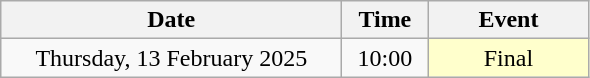<table class = "wikitable" style="text-align:center;">
<tr>
<th width=220>Date</th>
<th width=50>Time</th>
<th width=100>Event</th>
</tr>
<tr>
<td>Thursday, 13 February 2025</td>
<td>10:00</td>
<td bgcolor=ffffcc>Final</td>
</tr>
</table>
